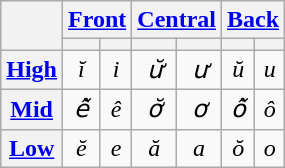<table class=wikitable style=text-align:center>
<tr>
<th rowspan=2></th>
<th colspan=2><a href='#'>Front</a></th>
<th colspan=2><a href='#'>Central</a></th>
<th colspan=2><a href='#'>Back</a></th>
</tr>
<tr>
<th></th>
<th></th>
<th></th>
<th></th>
<th></th>
<th></th>
</tr>
<tr>
<th><a href='#'>High</a></th>
<td><em>ĭ</em> </td>
<td><em>i</em> </td>
<td><em>ư̆</em> </td>
<td><em>ư</em> </td>
<td><em>ŭ</em> </td>
<td><em>u</em> </td>
</tr>
<tr>
<th><a href='#'>Mid</a></th>
<td><em>ê̆</em> </td>
<td><em>ê</em> </td>
<td><em>ơ̆</em> </td>
<td><em>ơ</em> </td>
<td><em>ô̆</em> </td>
<td><em>ô</em> </td>
</tr>
<tr>
<th><a href='#'>Low</a></th>
<td><em>ĕ</em> </td>
<td><em>e</em> </td>
<td><em>ă</em> </td>
<td><em>a</em> </td>
<td><em>ŏ</em> </td>
<td><em>o</em> </td>
</tr>
</table>
